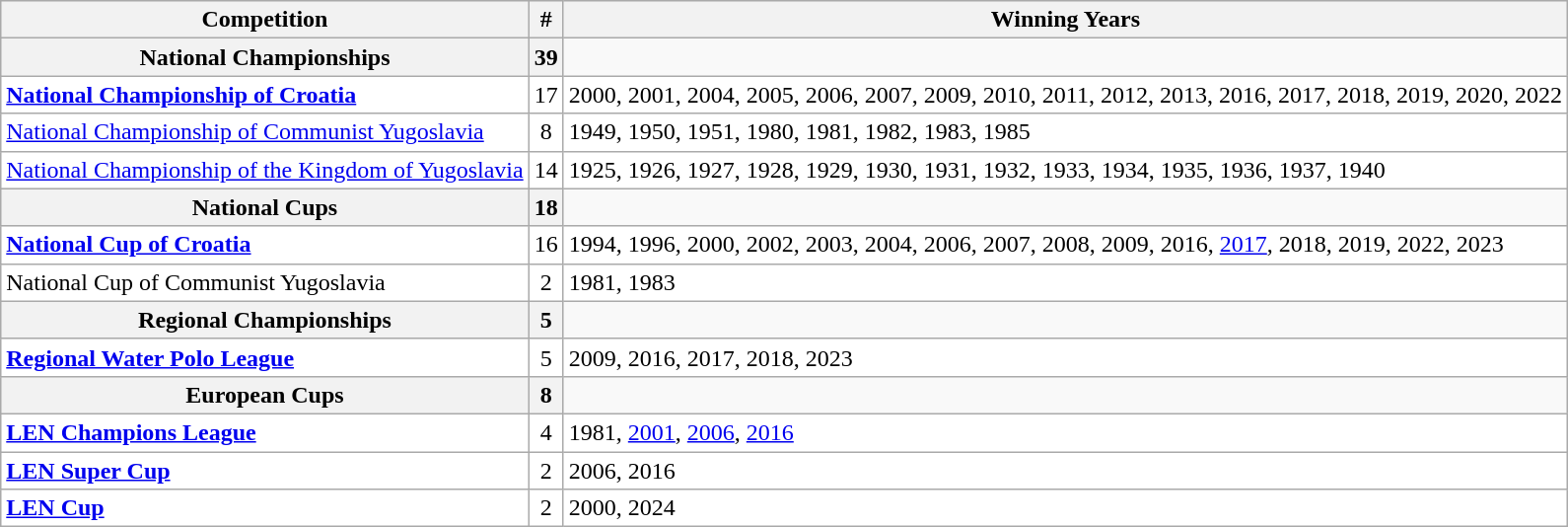<table class="wikitable" style="border:1px solid #AAAAAA">
<tr bgcolor="#EFEFEF">
<th>Competition</th>
<th>#</th>
<th>Winning Years</th>
</tr>
<tr bgcolor="#EFEFEF">
<th>National Championships</th>
<th>39</th>
</tr>
<tr bgcolor="#FFFFFF">
<td><strong><a href='#'>National Championship of Croatia</a></strong></td>
<td align="center">17</td>
<td>2000, 2001, 2004, 2005, 2006, 2007, 2009, 2010, 2011, 2012, 2013, 2016, 2017, 2018, 2019, 2020, 2022</td>
</tr>
<tr bgcolor="#FFFFFF">
<td><a href='#'>National Championship of Communist Yugoslavia</a></td>
<td align="center">8</td>
<td>1949, 1950, 1951, 1980, 1981, 1982, 1983, 1985</td>
</tr>
<tr bgcolor="#FFFFFF">
<td><a href='#'>National Championship of the Kingdom of Yugoslavia</a></td>
<td align="center">14</td>
<td>1925, 1926, 1927, 1928, 1929, 1930, 1931, 1932, 1933, 1934, 1935, 1936, 1937, 1940</td>
</tr>
<tr bgcolor="#EFEFEF">
<th>National Cups</th>
<th>18</th>
</tr>
<tr bgcolor="#FFFFFF">
<td><strong><a href='#'>National Cup of Croatia</a></strong></td>
<td align="center">16</td>
<td>1994, 1996, 2000, 2002, 2003, 2004, 2006, 2007, 2008, 2009, 2016, <a href='#'>2017</a>, 2018, 2019, 2022, 2023</td>
</tr>
<tr bgcolor="#FFFFFF">
<td>National Cup of Communist Yugoslavia</td>
<td align="center">2</td>
<td>1981, 1983</td>
</tr>
<tr bgcolor="#EFEFEF">
<th>Regional Championships</th>
<th>5</th>
</tr>
<tr bgcolor="#FFFFFF">
<td><strong><a href='#'>Regional Water Polo League</a></strong></td>
<td align="center">5</td>
<td>2009, 2016, 2017, 2018, 2023</td>
</tr>
<tr bgcolor="#EFEFEF">
<th>European Cups</th>
<th>8</th>
</tr>
<tr bgcolor="#FFFFFF">
<td><strong><a href='#'>LEN Champions League</a></strong></td>
<td align="center">4</td>
<td>1981, <a href='#'>2001</a>, <a href='#'>2006</a>, <a href='#'>2016</a></td>
</tr>
<tr bgcolor="#FFFFFF">
<td><strong><a href='#'>LEN Super Cup</a></strong></td>
<td align="center">2</td>
<td>2006, 2016</td>
</tr>
<tr bgcolor="#FFFFFF">
<td><strong><a href='#'>LEN Cup</a></strong></td>
<td align="center">2</td>
<td>2000, 2024</td>
</tr>
</table>
